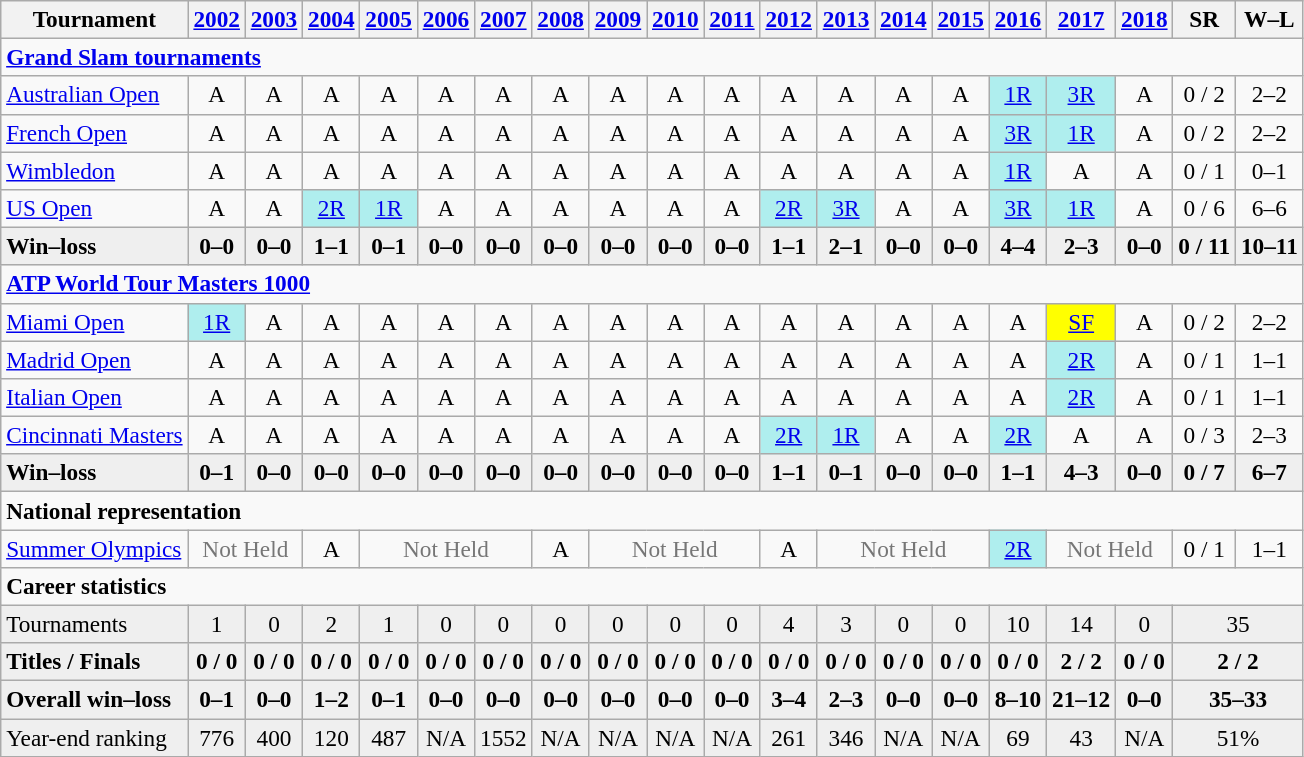<table class=wikitable style=text-align:center;font-size:97%>
<tr>
<th>Tournament</th>
<th><a href='#'>2002</a></th>
<th><a href='#'>2003</a></th>
<th><a href='#'>2004</a></th>
<th><a href='#'>2005</a></th>
<th><a href='#'>2006</a></th>
<th><a href='#'>2007</a></th>
<th><a href='#'>2008</a></th>
<th><a href='#'>2009</a></th>
<th><a href='#'>2010</a></th>
<th><a href='#'>2011</a></th>
<th><a href='#'>2012</a></th>
<th><a href='#'>2013</a></th>
<th><a href='#'>2014</a></th>
<th><a href='#'>2015</a></th>
<th><a href='#'>2016</a></th>
<th><a href='#'>2017</a></th>
<th><a href='#'>2018</a></th>
<th>SR</th>
<th>W–L</th>
</tr>
<tr>
<td colspan="20" align="left"><a href='#'><strong>Grand Slam tournaments</strong></a></td>
</tr>
<tr>
<td align=left><a href='#'>Australian Open</a></td>
<td>A</td>
<td>A</td>
<td>A</td>
<td>A</td>
<td>A</td>
<td>A</td>
<td>A</td>
<td>A</td>
<td>A</td>
<td>A</td>
<td>A</td>
<td>A</td>
<td>A</td>
<td>A</td>
<td bgcolor=afeeee><a href='#'>1R</a></td>
<td bgcolor=afeeee><a href='#'>3R</a></td>
<td>A</td>
<td>0 / 2</td>
<td>2–2</td>
</tr>
<tr>
<td align=left><a href='#'>French Open</a></td>
<td>A</td>
<td>A</td>
<td>A</td>
<td>A</td>
<td>A</td>
<td>A</td>
<td>A</td>
<td>A</td>
<td>A</td>
<td>A</td>
<td>A</td>
<td>A</td>
<td>A</td>
<td>A</td>
<td bgcolor=afeeee><a href='#'>3R</a></td>
<td bgcolor=afeeee><a href='#'>1R</a></td>
<td>A</td>
<td>0 / 2</td>
<td>2–2</td>
</tr>
<tr>
<td align=left><a href='#'>Wimbledon</a></td>
<td>A</td>
<td>A</td>
<td>A</td>
<td>A</td>
<td>A</td>
<td>A</td>
<td>A</td>
<td>A</td>
<td>A</td>
<td>A</td>
<td>A</td>
<td>A</td>
<td>A</td>
<td>A</td>
<td bgcolor=afeeee><a href='#'>1R</a></td>
<td>A</td>
<td>A</td>
<td>0 / 1</td>
<td>0–1</td>
</tr>
<tr>
<td align=left><a href='#'>US Open</a></td>
<td>A</td>
<td>A</td>
<td bgcolor=afeeee><a href='#'>2R</a></td>
<td bgcolor=afeeee><a href='#'>1R</a></td>
<td>A</td>
<td>A</td>
<td>A</td>
<td>A</td>
<td>A</td>
<td>A</td>
<td bgcolor=afeeee><a href='#'>2R</a></td>
<td bgcolor=afeeee><a href='#'>3R</a></td>
<td>A</td>
<td>A</td>
<td bgcolor=afeeee><a href='#'>3R</a></td>
<td bgcolor=afeeee><a href='#'>1R</a></td>
<td>A</td>
<td>0 / 6</td>
<td>6–6</td>
</tr>
<tr style="font-weight:bold; background:#efefef;">
<td style=text-align:left>Win–loss</td>
<td>0–0</td>
<td>0–0</td>
<td>1–1</td>
<td>0–1</td>
<td>0–0</td>
<td>0–0</td>
<td>0–0</td>
<td>0–0</td>
<td>0–0</td>
<td>0–0</td>
<td>1–1</td>
<td>2–1</td>
<td>0–0</td>
<td>0–0</td>
<td>4–4</td>
<td>2–3</td>
<td>0–0</td>
<td>0 / 11</td>
<td>10–11</td>
</tr>
<tr>
<td colspan="20" align="left"><strong><a href='#'>ATP World Tour Masters 1000</a></strong></td>
</tr>
<tr>
<td align=left><a href='#'>Miami Open</a></td>
<td bgcolor=afeeee><a href='#'>1R</a></td>
<td>A</td>
<td>A</td>
<td>A</td>
<td>A</td>
<td>A</td>
<td>A</td>
<td>A</td>
<td>A</td>
<td>A</td>
<td>A</td>
<td>A</td>
<td>A</td>
<td>A</td>
<td>A</td>
<td bgcolor=yellow><a href='#'>SF</a></td>
<td>A</td>
<td>0 / 2</td>
<td>2–2</td>
</tr>
<tr>
<td align=left><a href='#'>Madrid Open</a></td>
<td>A</td>
<td>A</td>
<td>A</td>
<td>A</td>
<td>A</td>
<td>A</td>
<td>A</td>
<td>A</td>
<td>A</td>
<td>A</td>
<td>A</td>
<td>A</td>
<td>A</td>
<td>A</td>
<td>A</td>
<td bgcolor=afeeee><a href='#'>2R</a></td>
<td>A</td>
<td>0 / 1</td>
<td>1–1</td>
</tr>
<tr>
<td align=left><a href='#'>Italian Open</a></td>
<td>A</td>
<td>A</td>
<td>A</td>
<td>A</td>
<td>A</td>
<td>A</td>
<td>A</td>
<td>A</td>
<td>A</td>
<td>A</td>
<td>A</td>
<td>A</td>
<td>A</td>
<td>A</td>
<td>A</td>
<td bgcolor=afeeee><a href='#'>2R</a></td>
<td>A</td>
<td>0 / 1</td>
<td>1–1</td>
</tr>
<tr>
<td align=left><a href='#'>Cincinnati Masters</a></td>
<td>A</td>
<td>A</td>
<td>A</td>
<td>A</td>
<td>A</td>
<td>A</td>
<td>A</td>
<td>A</td>
<td>A</td>
<td>A</td>
<td bgcolor=afeeee><a href='#'>2R</a></td>
<td bgcolor=afeeee><a href='#'>1R</a></td>
<td>A</td>
<td>A</td>
<td bgcolor=afeeee><a href='#'>2R</a></td>
<td>A</td>
<td>A</td>
<td>0 / 3</td>
<td>2–3</td>
</tr>
<tr style="font-weight:bold; background:#efefef;">
<td style="text-align:left">Win–loss</td>
<td>0–1</td>
<td>0–0</td>
<td>0–0</td>
<td>0–0</td>
<td>0–0</td>
<td>0–0</td>
<td>0–0</td>
<td>0–0</td>
<td>0–0</td>
<td>0–0</td>
<td>1–1</td>
<td>0–1</td>
<td>0–0</td>
<td>0–0</td>
<td>1–1</td>
<td>4–3</td>
<td>0–0</td>
<td>0 / 7</td>
<td>6–7</td>
</tr>
<tr>
<td colspan="20" align="left"><strong>National representation</strong></td>
</tr>
<tr>
<td align=left><a href='#'>Summer Olympics</a></td>
<td colspan=2 style=color:#767676>Not Held</td>
<td>A</td>
<td colspan=3 style=color:#767676>Not Held</td>
<td>A</td>
<td colspan=3 style=color:#767676>Not Held</td>
<td>A</td>
<td colspan=3 style=color:#767676>Not Held</td>
<td bgcolor=afeeee><a href='#'>2R</a></td>
<td colspan=2 style=color:#767676>Not Held</td>
<td>0 / 1</td>
<td>1–1</td>
</tr>
<tr>
<td colspan="20" align="left"><strong>Career statistics</strong></td>
</tr>
<tr bgcolor=efefef>
<td align=left>Tournaments</td>
<td>1</td>
<td>0</td>
<td>2</td>
<td>1</td>
<td>0</td>
<td>0</td>
<td>0</td>
<td>0</td>
<td>0</td>
<td>0</td>
<td>4</td>
<td>3</td>
<td>0</td>
<td>0</td>
<td>10</td>
<td>14</td>
<td>0</td>
<td colspan=2>35</td>
</tr>
<tr style="font-weight:bold; background:#efefef;">
<td style=text-align:left>Titles / Finals</td>
<td>0 / 0</td>
<td>0 / 0</td>
<td>0 / 0</td>
<td>0 / 0</td>
<td>0 / 0</td>
<td>0 / 0</td>
<td>0 / 0</td>
<td>0 / 0</td>
<td>0 / 0</td>
<td>0 / 0</td>
<td>0 / 0</td>
<td>0 / 0</td>
<td>0 / 0</td>
<td>0 / 0</td>
<td>0 / 0</td>
<td>2 / 2</td>
<td>0 / 0</td>
<td colspan=2>2 / 2</td>
</tr>
<tr style="font-weight:bold; background:#efefef;">
<td style=text-align:left>Overall win–loss</td>
<td>0–1</td>
<td>0–0</td>
<td>1–2</td>
<td>0–1</td>
<td>0–0</td>
<td>0–0</td>
<td>0–0</td>
<td>0–0</td>
<td>0–0</td>
<td>0–0</td>
<td>3–4</td>
<td>2–3</td>
<td>0–0</td>
<td>0–0</td>
<td>8–10</td>
<td>21–12</td>
<td>0–0</td>
<td colspan=2>35–33</td>
</tr>
<tr bgcolor=efefef>
<td align=left>Year-end ranking</td>
<td>776</td>
<td>400</td>
<td>120</td>
<td>487</td>
<td>N/A</td>
<td>1552</td>
<td>N/A</td>
<td>N/A</td>
<td>N/A</td>
<td>N/A</td>
<td>261</td>
<td>346</td>
<td>N/A</td>
<td>N/A</td>
<td>69</td>
<td>43</td>
<td>N/A</td>
<td colspan=2>51%</td>
</tr>
</table>
